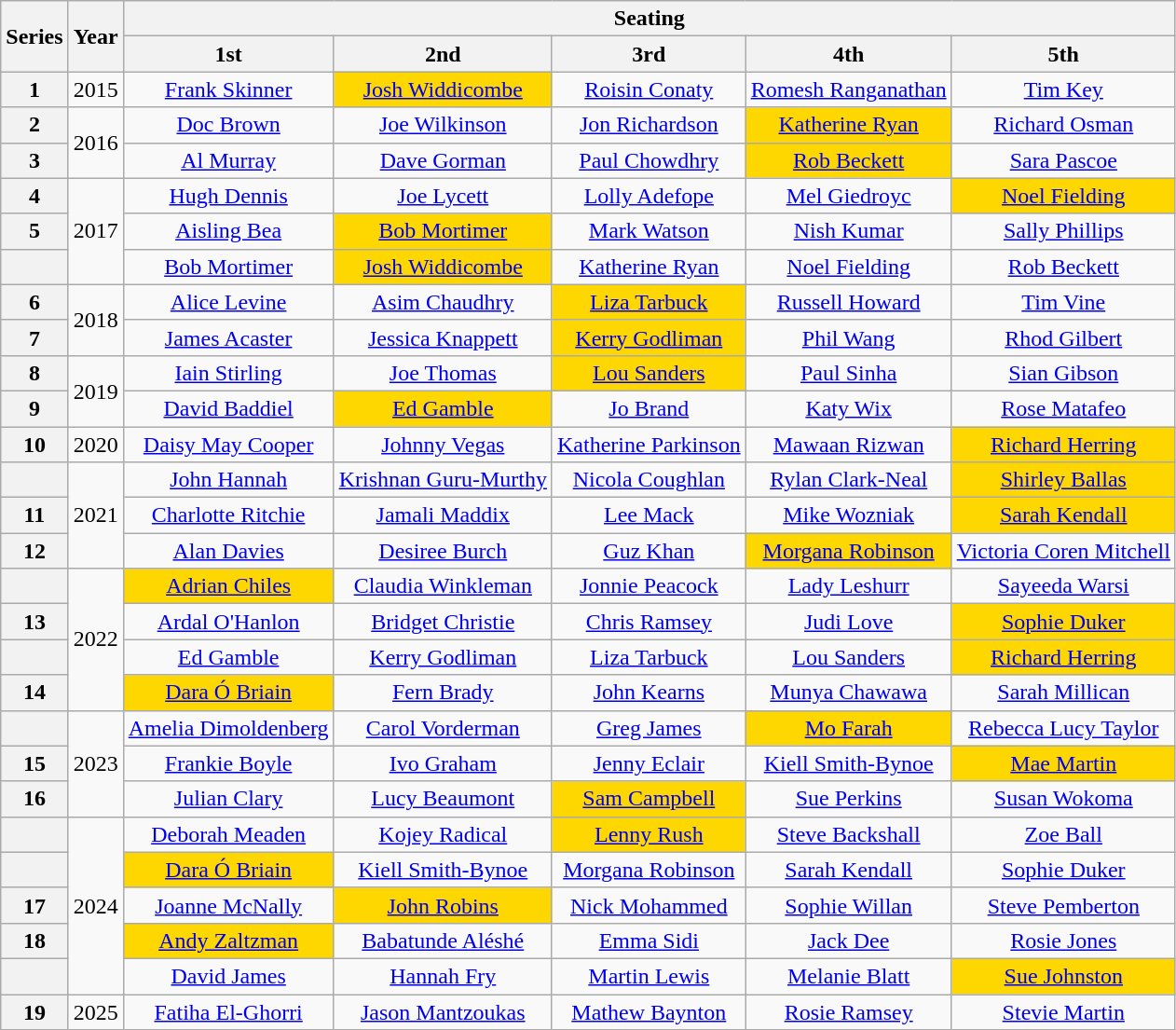<table class="wikitable" style="text-align:center;">
<tr>
<th rowspan=2>Series</th>
<th rowspan=2>Year</th>
<th colspan=5>Seating</th>
</tr>
<tr>
<th>1st</th>
<th>2nd</th>
<th>3rd</th>
<th>4th</th>
<th>5th</th>
</tr>
<tr>
<th>1</th>
<td>2015</td>
<td><a href='#'>Frank Skinner</a></td>
<td style="background:Gold;"><a href='#'>Josh Widdicombe</a> </td>
<td><a href='#'>Roisin Conaty</a></td>
<td><a href='#'>Romesh Ranganathan</a></td>
<td><a href='#'>Tim Key</a></td>
</tr>
<tr>
<th>2</th>
<td rowspan=2>2016</td>
<td><a href='#'>Doc Brown</a></td>
<td><a href='#'>Joe Wilkinson</a></td>
<td><a href='#'>Jon Richardson</a></td>
<td style="background:Gold;"><a href='#'>Katherine Ryan</a> </td>
<td><a href='#'>Richard Osman</a></td>
</tr>
<tr>
<th>3</th>
<td><a href='#'>Al Murray</a></td>
<td><a href='#'>Dave Gorman</a></td>
<td><a href='#'>Paul Chowdhry</a></td>
<td style="background:Gold;"><a href='#'>Rob Beckett</a> </td>
<td><a href='#'>Sara Pascoe</a></td>
</tr>
<tr>
<th>4</th>
<td rowspan=3>2017</td>
<td><a href='#'>Hugh Dennis</a></td>
<td><a href='#'>Joe Lycett</a></td>
<td><a href='#'>Lolly Adefope</a></td>
<td><a href='#'>Mel Giedroyc</a></td>
<td style="background:Gold;"><a href='#'>Noel Fielding</a> </td>
</tr>
<tr>
<th>5</th>
<td><a href='#'>Aisling Bea</a></td>
<td style="background:Gold;"><a href='#'>Bob Mortimer</a> </td>
<td><a href='#'>Mark Watson</a></td>
<td><a href='#'>Nish Kumar</a></td>
<td><a href='#'>Sally Phillips</a></td>
</tr>
<tr>
<th></th>
<td><a href='#'>Bob Mortimer</a></td>
<td style="background:gold;"><a href='#'>Josh Widdicombe</a> </td>
<td><a href='#'>Katherine Ryan</a></td>
<td><a href='#'>Noel Fielding</a></td>
<td><a href='#'>Rob Beckett</a></td>
</tr>
<tr>
<th>6</th>
<td rowspan=2>2018</td>
<td><a href='#'>Alice Levine</a></td>
<td><a href='#'>Asim Chaudhry</a></td>
<td style="background:Gold;"><a href='#'>Liza Tarbuck</a> </td>
<td><a href='#'>Russell Howard</a></td>
<td><a href='#'>Tim Vine</a></td>
</tr>
<tr>
<th>7</th>
<td><a href='#'>James Acaster</a></td>
<td><a href='#'>Jessica Knappett</a></td>
<td style="background:Gold;"><a href='#'>Kerry Godliman</a> </td>
<td><a href='#'>Phil Wang</a></td>
<td><a href='#'>Rhod Gilbert</a></td>
</tr>
<tr>
<th>8</th>
<td rowspan=2>2019</td>
<td><a href='#'>Iain Stirling</a></td>
<td><a href='#'>Joe Thomas</a></td>
<td style="background:Gold;"><a href='#'>Lou Sanders</a> </td>
<td><a href='#'>Paul Sinha</a></td>
<td><a href='#'>Sian Gibson</a></td>
</tr>
<tr>
<th>9</th>
<td><a href='#'>David Baddiel</a></td>
<td style="background:Gold;"><a href='#'>Ed Gamble</a> </td>
<td><a href='#'>Jo Brand</a></td>
<td><a href='#'>Katy Wix</a></td>
<td><a href='#'>Rose Matafeo</a></td>
</tr>
<tr>
<th>10</th>
<td>2020</td>
<td><a href='#'>Daisy May Cooper</a></td>
<td><a href='#'>Johnny Vegas</a></td>
<td><a href='#'>Katherine Parkinson</a></td>
<td><a href='#'>Mawaan Rizwan</a></td>
<td style="background:Gold;"><a href='#'>Richard Herring</a> </td>
</tr>
<tr>
<th></th>
<td rowspan=3>2021</td>
<td><a href='#'>John Hannah</a></td>
<td><a href='#'>Krishnan Guru-Murthy</a></td>
<td><a href='#'>Nicola Coughlan</a></td>
<td><a href='#'>Rylan Clark-Neal</a></td>
<td style="background:Gold;"><a href='#'>Shirley Ballas</a> </td>
</tr>
<tr>
<th>11</th>
<td><a href='#'>Charlotte Ritchie</a></td>
<td><a href='#'>Jamali Maddix</a></td>
<td><a href='#'>Lee Mack</a></td>
<td><a href='#'>Mike Wozniak</a></td>
<td style="background:Gold;"><a href='#'>Sarah Kendall</a> </td>
</tr>
<tr>
<th>12</th>
<td><a href='#'>Alan Davies</a></td>
<td><a href='#'>Desiree Burch</a></td>
<td><a href='#'>Guz Khan</a></td>
<td style="background:Gold;"><a href='#'>Morgana Robinson</a> </td>
<td><a href='#'>Victoria Coren Mitchell</a></td>
</tr>
<tr>
<th></th>
<td rowspan=4>2022</td>
<td style="background:Gold;"><a href='#'>Adrian Chiles</a> </td>
<td><a href='#'>Claudia Winkleman</a></td>
<td><a href='#'>Jonnie Peacock</a></td>
<td><a href='#'>Lady Leshurr</a></td>
<td><a href='#'>Sayeeda Warsi</a></td>
</tr>
<tr>
<th>13</th>
<td><a href='#'>Ardal O'Hanlon</a></td>
<td><a href='#'>Bridget Christie</a></td>
<td><a href='#'>Chris Ramsey</a></td>
<td><a href='#'>Judi Love</a></td>
<td style="background:Gold;"><a href='#'>Sophie Duker</a> </td>
</tr>
<tr>
<th></th>
<td><a href='#'>Ed Gamble</a></td>
<td><a href='#'>Kerry Godliman</a></td>
<td><a href='#'>Liza Tarbuck</a></td>
<td><a href='#'>Lou Sanders</a></td>
<td style="background:gold;"><a href='#'>Richard Herring</a> </td>
</tr>
<tr>
<th>14</th>
<td style="background:gold;"><a href='#'>Dara Ó Briain</a> </td>
<td><a href='#'>Fern Brady</a></td>
<td><a href='#'>John Kearns</a></td>
<td><a href='#'>Munya Chawawa</a></td>
<td><a href='#'>Sarah Millican</a></td>
</tr>
<tr>
<th></th>
<td rowspan=3>2023</td>
<td><a href='#'>Amelia Dimoldenberg</a></td>
<td><a href='#'>Carol Vorderman</a></td>
<td><a href='#'>Greg James</a></td>
<td style="background:gold;"><a href='#'>Mo Farah</a> </td>
<td><a href='#'>Rebecca Lucy Taylor</a></td>
</tr>
<tr>
<th>15</th>
<td><a href='#'>Frankie Boyle</a></td>
<td><a href='#'>Ivo Graham</a></td>
<td><a href='#'>Jenny Eclair</a></td>
<td><a href='#'>Kiell Smith-Bynoe</a></td>
<td style="background:Gold;"><a href='#'>Mae Martin</a> </td>
</tr>
<tr>
<th>16</th>
<td><a href='#'>Julian Clary</a></td>
<td><a href='#'>Lucy Beaumont</a></td>
<td style="background:Gold;"><a href='#'>Sam Campbell</a> </td>
<td><a href='#'>Sue Perkins</a></td>
<td><a href='#'>Susan Wokoma</a></td>
</tr>
<tr>
<th></th>
<td rowspan=5>2024</td>
<td><a href='#'>Deborah Meaden</a></td>
<td><a href='#'>Kojey Radical</a></td>
<td style="background:Gold;"><a href='#'>Lenny Rush</a> </td>
<td><a href='#'>Steve Backshall</a></td>
<td><a href='#'>Zoe Ball</a></td>
</tr>
<tr>
<th></th>
<td style="background:Gold;"><a href='#'>Dara Ó Briain</a> </td>
<td><a href='#'>Kiell Smith-Bynoe</a></td>
<td><a href='#'>Morgana Robinson</a></td>
<td><a href='#'>Sarah Kendall</a></td>
<td><a href='#'>Sophie Duker</a></td>
</tr>
<tr>
<th>17</th>
<td><a href='#'>Joanne McNally</a></td>
<td style="background:Gold;"><a href='#'>John Robins</a> </td>
<td><a href='#'>Nick Mohammed</a></td>
<td><a href='#'>Sophie Willan</a></td>
<td><a href='#'>Steve Pemberton</a></td>
</tr>
<tr>
<th>18</th>
<td style="background:Gold;"><a href='#'>Andy Zaltzman</a> </td>
<td><a href='#'>Babatunde Aléshé</a></td>
<td><a href='#'>Emma Sidi</a></td>
<td><a href='#'>Jack Dee</a></td>
<td><a href='#'>Rosie Jones</a></td>
</tr>
<tr>
<th></th>
<td><a href='#'>David James</a></td>
<td><a href='#'>Hannah Fry</a></td>
<td><a href='#'>Martin Lewis</a></td>
<td><a href='#'>Melanie Blatt</a></td>
<td style="background:Gold;"><a href='#'>Sue Johnston</a> </td>
</tr>
<tr>
<th>19</th>
<td rowspan=1>2025</td>
<td><a href='#'>Fatiha El-Ghorri</a></td>
<td><a href='#'>Jason Mantzoukas</a></td>
<td><a href='#'>Mathew Baynton</a></td>
<td><a href='#'>Rosie Ramsey</a></td>
<td><a href='#'>Stevie Martin</a></td>
</tr>
</table>
